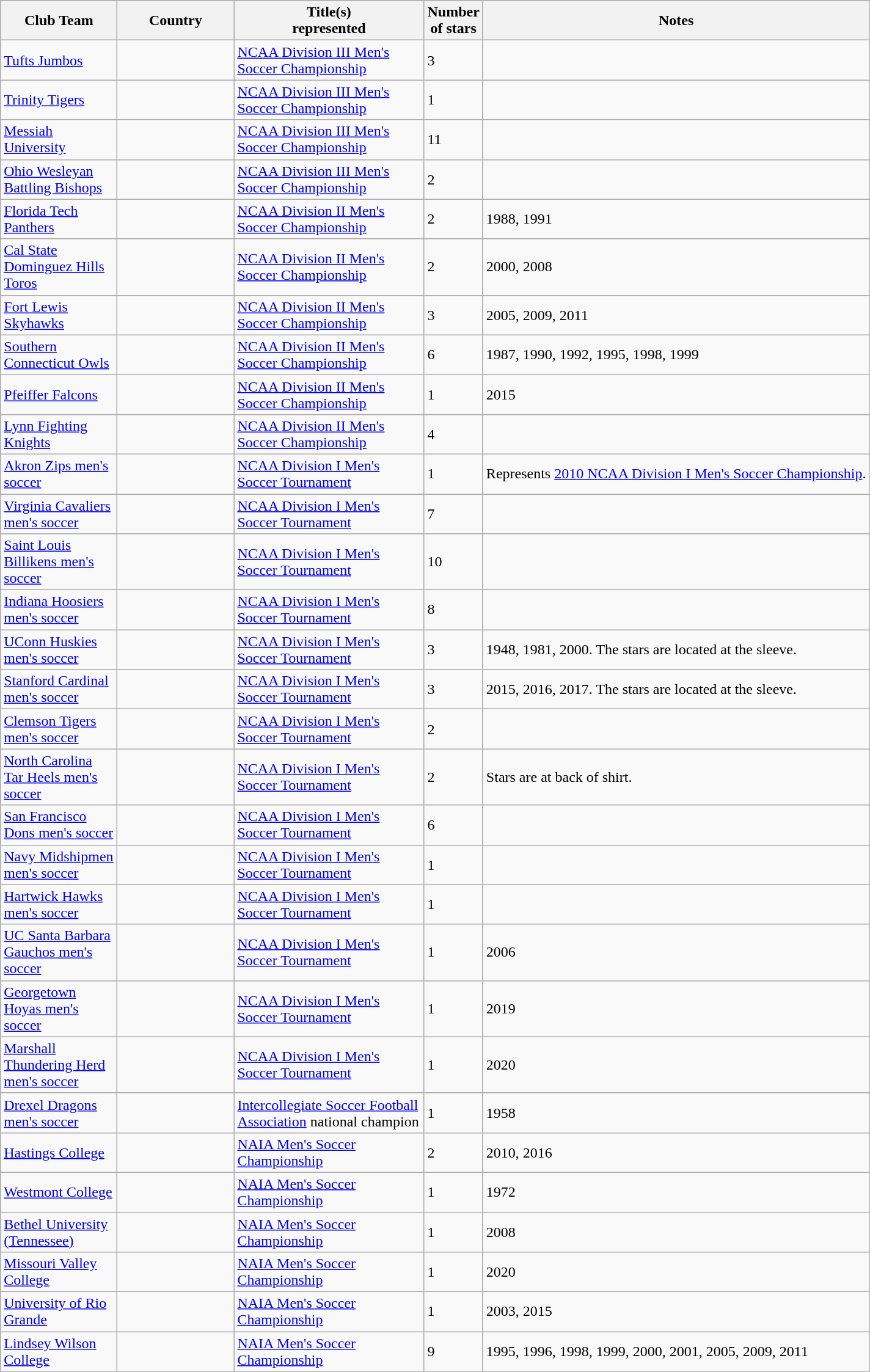<table class="wikitable sortable">
<tr>
<th width=120>Club Team</th>
<th width=120>Country</th>
<th width=200>Title(s)<br>represented</th>
<th>Number<br>of stars</th>
<th class="unsortable">Notes</th>
</tr>
<tr>
<td><a href='#'>Tufts Jumbos</a></td>
<td></td>
<td><a href='#'>NCAA Division III Men's Soccer Championship</a></td>
<td>3</td>
<td></td>
</tr>
<tr>
<td><a href='#'>Trinity Tigers</a></td>
<td></td>
<td><a href='#'>NCAA Division III Men's Soccer Championship</a></td>
<td>1</td>
<td></td>
</tr>
<tr>
<td><a href='#'>Messiah University</a></td>
<td></td>
<td><a href='#'>NCAA Division III Men's Soccer Championship</a></td>
<td>11</td>
<td></td>
</tr>
<tr>
<td><a href='#'>Ohio Wesleyan Battling Bishops</a></td>
<td></td>
<td><a href='#'>NCAA Division III Men's Soccer Championship</a></td>
<td>2</td>
<td></td>
</tr>
<tr>
<td><a href='#'>Florida Tech Panthers</a></td>
<td></td>
<td><a href='#'>NCAA Division II Men's Soccer Championship</a></td>
<td>2</td>
<td>1988, 1991</td>
</tr>
<tr>
<td><a href='#'>Cal State Dominguez Hills Toros</a></td>
<td></td>
<td><a href='#'>NCAA Division II Men's Soccer Championship</a></td>
<td>2</td>
<td>2000, 2008</td>
</tr>
<tr>
<td><a href='#'>Fort Lewis Skyhawks</a></td>
<td></td>
<td><a href='#'>NCAA Division II Men's Soccer Championship</a></td>
<td>3</td>
<td>2005, 2009, 2011</td>
</tr>
<tr>
<td><a href='#'>Southern Connecticut Owls</a></td>
<td></td>
<td><a href='#'>NCAA Division II Men's Soccer Championship</a></td>
<td>6</td>
<td>1987, 1990, 1992, 1995, 1998, 1999</td>
</tr>
<tr>
<td><a href='#'>Pfeiffer Falcons</a></td>
<td></td>
<td><a href='#'>NCAA Division II Men's Soccer Championship</a></td>
<td>1</td>
<td>2015</td>
</tr>
<tr>
<td><a href='#'>Lynn Fighting Knights</a></td>
<td></td>
<td><a href='#'>NCAA Division II Men's Soccer Championship</a></td>
<td>4</td>
<td></td>
</tr>
<tr>
<td><a href='#'>Akron Zips men's soccer</a></td>
<td></td>
<td><a href='#'>NCAA Division I Men's Soccer Tournament</a></td>
<td>1</td>
<td>Represents <a href='#'>2010 NCAA Division I Men's Soccer Championship</a>.</td>
</tr>
<tr>
<td><a href='#'>Virginia Cavaliers men's soccer</a></td>
<td></td>
<td><a href='#'>NCAA Division I Men's Soccer Tournament</a></td>
<td>7</td>
<td></td>
</tr>
<tr>
<td><a href='#'>Saint Louis Billikens men's soccer</a></td>
<td></td>
<td><a href='#'>NCAA Division I Men's Soccer Tournament</a></td>
<td>10</td>
<td></td>
</tr>
<tr>
<td><a href='#'>Indiana Hoosiers men's soccer</a></td>
<td></td>
<td><a href='#'>NCAA Division I Men's Soccer Tournament</a></td>
<td>8</td>
<td></td>
</tr>
<tr>
<td><a href='#'>UConn Huskies men's soccer</a></td>
<td></td>
<td><a href='#'>NCAA Division I Men's Soccer Tournament</a></td>
<td>3</td>
<td>1948, 1981, 2000. The stars are located at the sleeve.</td>
</tr>
<tr>
<td><a href='#'>Stanford Cardinal men's soccer</a></td>
<td></td>
<td><a href='#'>NCAA Division I Men's Soccer Tournament</a></td>
<td>3</td>
<td>2015, 2016, 2017. The stars are located at the sleeve.</td>
</tr>
<tr>
<td><a href='#'>Clemson Tigers men's soccer</a></td>
<td></td>
<td><a href='#'>NCAA Division I Men's Soccer Tournament</a></td>
<td>2</td>
<td></td>
</tr>
<tr>
<td><a href='#'>North Carolina Tar Heels men's soccer</a></td>
<td></td>
<td><a href='#'>NCAA Division I Men's Soccer Tournament</a></td>
<td>2</td>
<td>Stars are at back of shirt.</td>
</tr>
<tr>
<td><a href='#'>San Francisco Dons men's soccer</a></td>
<td></td>
<td><a href='#'>NCAA Division I Men's Soccer Tournament</a></td>
<td>6</td>
<td></td>
</tr>
<tr>
<td><a href='#'>Navy Midshipmen men's soccer</a></td>
<td></td>
<td><a href='#'>NCAA Division I Men's Soccer Tournament</a></td>
<td>1</td>
<td></td>
</tr>
<tr>
<td><a href='#'>Hartwick Hawks men's soccer</a></td>
<td></td>
<td><a href='#'>NCAA Division I Men's Soccer Tournament</a></td>
<td>1</td>
<td></td>
</tr>
<tr>
<td><a href='#'>UC Santa Barbara Gauchos men's soccer</a></td>
<td></td>
<td><a href='#'>NCAA Division I Men's Soccer Tournament</a></td>
<td>1</td>
<td>2006</td>
</tr>
<tr>
<td><a href='#'>Georgetown Hoyas men's soccer</a></td>
<td></td>
<td><a href='#'>NCAA Division I Men's Soccer Tournament</a></td>
<td>1</td>
<td>2019</td>
</tr>
<tr>
<td><a href='#'>Marshall Thundering Herd men's soccer</a></td>
<td></td>
<td><a href='#'>NCAA Division I Men's Soccer Tournament</a></td>
<td>1</td>
<td>2020</td>
</tr>
<tr>
<td><a href='#'>Drexel Dragons men's soccer</a></td>
<td></td>
<td><a href='#'>Intercollegiate Soccer Football Association</a> national champion</td>
<td>1</td>
<td>1958</td>
</tr>
<tr>
<td><a href='#'>Hastings College</a></td>
<td></td>
<td><a href='#'>NAIA Men's Soccer Championship</a></td>
<td>2</td>
<td>2010, 2016</td>
</tr>
<tr>
<td><a href='#'>Westmont College</a></td>
<td></td>
<td><a href='#'>NAIA Men's Soccer Championship</a></td>
<td>1</td>
<td>1972</td>
</tr>
<tr>
<td><a href='#'>Bethel University (Tennessee)</a></td>
<td></td>
<td><a href='#'>NAIA Men's Soccer Championship</a></td>
<td>1</td>
<td>2008</td>
</tr>
<tr>
<td><a href='#'>Missouri Valley College</a></td>
<td></td>
<td><a href='#'>NAIA Men's Soccer Championship</a></td>
<td>1</td>
<td>2020</td>
</tr>
<tr>
<td><a href='#'>University of Rio Grande</a></td>
<td></td>
<td><a href='#'>NAIA Men's Soccer Championship</a></td>
<td>1</td>
<td>2003, 2015</td>
</tr>
<tr>
<td><a href='#'>Lindsey Wilson College</a></td>
<td></td>
<td><a href='#'>NAIA Men's Soccer Championship</a></td>
<td>9</td>
<td>1995, 1996, 1998, 1999, 2000, 2001, 2005, 2009, 2011</td>
</tr>
</table>
